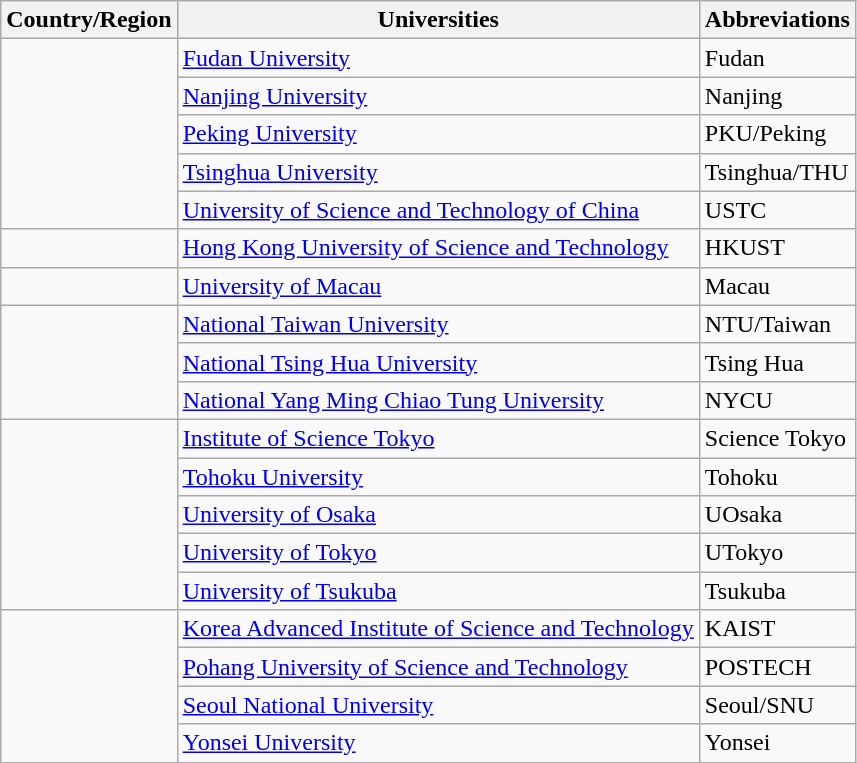<table class="wikitable">
<tr>
<th>Country/Region</th>
<th>Universities</th>
<th>Abbreviations</th>
</tr>
<tr>
<td rowspan="5"></td>
<td><a href='#'>Fudan University</a></td>
<td>Fudan</td>
</tr>
<tr>
<td><a href='#'>Nanjing University</a></td>
<td>Nanjing</td>
</tr>
<tr>
<td><a href='#'>Peking University</a></td>
<td>PKU/Peking</td>
</tr>
<tr>
<td><a href='#'>Tsinghua University</a></td>
<td>Tsinghua/THU</td>
</tr>
<tr>
<td><a href='#'>University of Science and Technology of China</a></td>
<td>USTC</td>
</tr>
<tr>
<td></td>
<td><a href='#'>Hong Kong University of Science and Technology</a></td>
<td>HKUST</td>
</tr>
<tr>
<td></td>
<td><a href='#'>University of Macau</a></td>
<td>Macau</td>
</tr>
<tr>
<td rowspan="3"></td>
<td><a href='#'>National Taiwan University</a></td>
<td>NTU/Taiwan</td>
</tr>
<tr>
<td><a href='#'>National Tsing Hua University</a></td>
<td>Tsing Hua</td>
</tr>
<tr>
<td><a href='#'>National Yang Ming Chiao Tung University</a></td>
<td>NYCU</td>
</tr>
<tr>
<td rowspan="5"></td>
<td><a href='#'>Institute of Science Tokyo</a></td>
<td>Science Tokyo</td>
</tr>
<tr>
<td><a href='#'>Tohoku University</a></td>
<td>Tohoku</td>
</tr>
<tr>
<td><a href='#'>University of Osaka</a></td>
<td>UOsaka</td>
</tr>
<tr>
<td><a href='#'>University of Tokyo</a></td>
<td>UTokyo</td>
</tr>
<tr>
<td><a href='#'>University of Tsukuba</a></td>
<td>Tsukuba</td>
</tr>
<tr>
<td rowspan="4"></td>
<td><a href='#'>Korea Advanced Institute of Science and Technology</a></td>
<td>KAIST</td>
</tr>
<tr>
<td><a href='#'>Pohang University of Science and Technology</a></td>
<td>POSTECH</td>
</tr>
<tr>
<td><a href='#'>Seoul National University</a></td>
<td>Seoul/SNU</td>
</tr>
<tr>
<td><a href='#'>Yonsei University</a></td>
<td>Yonsei</td>
</tr>
</table>
